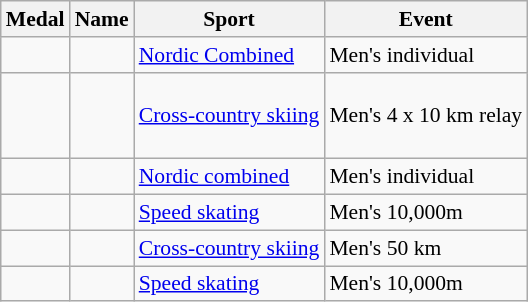<table class="wikitable sortable" style="font-size:90%">
<tr>
<th>Medal</th>
<th>Name</th>
<th>Sport</th>
<th>Event</th>
</tr>
<tr>
<td></td>
<td></td>
<td><a href='#'>Nordic Combined</a></td>
<td>Men's individual</td>
</tr>
<tr>
<td></td>
<td> <br>  <br>  <br> </td>
<td><a href='#'>Cross-country skiing</a></td>
<td>Men's 4 x 10 km relay</td>
</tr>
<tr>
<td></td>
<td></td>
<td><a href='#'>Nordic combined</a></td>
<td>Men's individual</td>
</tr>
<tr>
<td></td>
<td></td>
<td><a href='#'>Speed skating</a></td>
<td>Men's 10,000m</td>
</tr>
<tr>
<td></td>
<td></td>
<td><a href='#'>Cross-country skiing</a></td>
<td>Men's 50 km</td>
</tr>
<tr>
<td></td>
<td></td>
<td><a href='#'>Speed skating</a></td>
<td>Men's 10,000m</td>
</tr>
</table>
